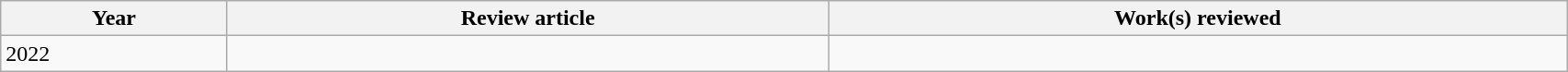<table class='wikitable sortable' width='90%'>
<tr>
<th>Year</th>
<th class='unsortable'>Review article</th>
<th class='unsortable'>Work(s) reviewed</th>
</tr>
<tr>
<td>2022</td>
<td></td>
<td></td>
</tr>
</table>
